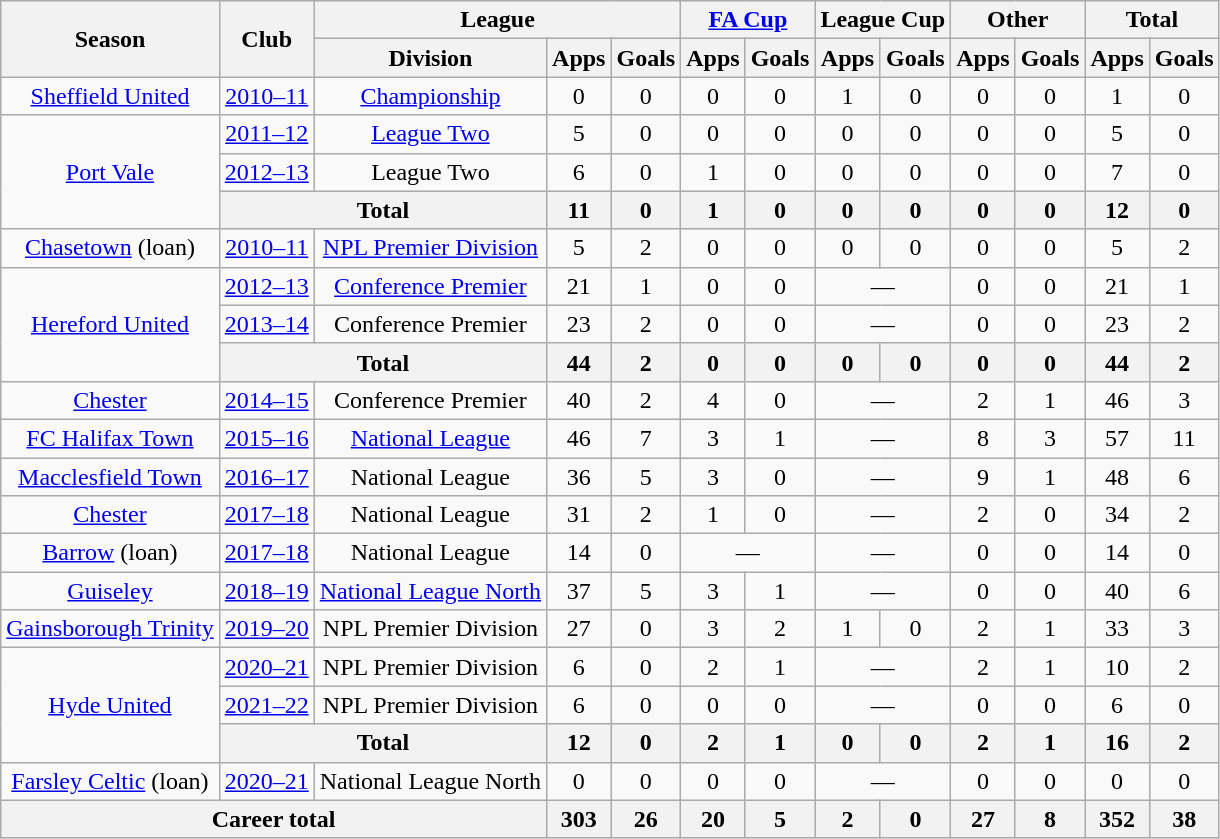<table class="wikitable" style="text-align:center">
<tr>
<th rowspan="2">Season</th>
<th rowspan="2">Club</th>
<th colspan="3">League</th>
<th colspan="2"><a href='#'>FA Cup</a></th>
<th colspan="2">League Cup</th>
<th colspan="2">Other</th>
<th colspan="2">Total</th>
</tr>
<tr>
<th>Division</th>
<th>Apps</th>
<th>Goals</th>
<th>Apps</th>
<th>Goals</th>
<th>Apps</th>
<th>Goals</th>
<th>Apps</th>
<th>Goals</th>
<th>Apps</th>
<th>Goals</th>
</tr>
<tr>
<td><a href='#'>Sheffield United</a></td>
<td><a href='#'>2010–11</a></td>
<td><a href='#'>Championship</a></td>
<td>0</td>
<td>0</td>
<td>0</td>
<td>0</td>
<td>1</td>
<td>0</td>
<td>0</td>
<td>0</td>
<td>1</td>
<td>0</td>
</tr>
<tr>
<td rowspan="3"><a href='#'>Port Vale</a></td>
<td><a href='#'>2011–12</a></td>
<td><a href='#'>League Two</a></td>
<td>5</td>
<td>0</td>
<td>0</td>
<td>0</td>
<td>0</td>
<td>0</td>
<td>0</td>
<td>0</td>
<td>5</td>
<td>0</td>
</tr>
<tr>
<td><a href='#'>2012–13</a></td>
<td>League Two</td>
<td>6</td>
<td>0</td>
<td>1</td>
<td>0</td>
<td>0</td>
<td>0</td>
<td>0</td>
<td>0</td>
<td>7</td>
<td>0</td>
</tr>
<tr>
<th colspan="2">Total</th>
<th>11</th>
<th>0</th>
<th>1</th>
<th>0</th>
<th>0</th>
<th>0</th>
<th>0</th>
<th>0</th>
<th>12</th>
<th>0</th>
</tr>
<tr>
<td><a href='#'>Chasetown</a> (loan)</td>
<td><a href='#'>2010–11</a></td>
<td><a href='#'>NPL Premier Division</a></td>
<td>5</td>
<td>2</td>
<td>0</td>
<td>0</td>
<td>0</td>
<td>0</td>
<td>0</td>
<td>0</td>
<td>5</td>
<td>2</td>
</tr>
<tr>
<td rowspan="3"><a href='#'>Hereford United</a></td>
<td><a href='#'>2012–13</a></td>
<td><a href='#'>Conference Premier</a></td>
<td>21</td>
<td>1</td>
<td>0</td>
<td>0</td>
<td colspan="2">—</td>
<td>0</td>
<td>0</td>
<td>21</td>
<td>1</td>
</tr>
<tr>
<td><a href='#'>2013–14</a></td>
<td>Conference Premier</td>
<td>23</td>
<td>2</td>
<td>0</td>
<td>0</td>
<td colspan="2">—</td>
<td>0</td>
<td>0</td>
<td>23</td>
<td>2</td>
</tr>
<tr>
<th colspan="2">Total</th>
<th>44</th>
<th>2</th>
<th>0</th>
<th>0</th>
<th>0</th>
<th>0</th>
<th>0</th>
<th>0</th>
<th>44</th>
<th>2</th>
</tr>
<tr>
<td><a href='#'>Chester</a></td>
<td><a href='#'>2014–15</a></td>
<td>Conference Premier</td>
<td>40</td>
<td>2</td>
<td>4</td>
<td>0</td>
<td colspan="2">—</td>
<td>2</td>
<td>1</td>
<td>46</td>
<td>3</td>
</tr>
<tr>
<td><a href='#'>FC Halifax Town</a></td>
<td><a href='#'>2015–16</a></td>
<td><a href='#'>National League</a></td>
<td>46</td>
<td>7</td>
<td>3</td>
<td>1</td>
<td colspan="2">—</td>
<td>8</td>
<td>3</td>
<td>57</td>
<td>11</td>
</tr>
<tr>
<td><a href='#'>Macclesfield Town</a></td>
<td><a href='#'>2016–17</a></td>
<td>National League</td>
<td>36</td>
<td>5</td>
<td>3</td>
<td>0</td>
<td colspan="2">—</td>
<td>9</td>
<td>1</td>
<td>48</td>
<td>6</td>
</tr>
<tr>
<td><a href='#'>Chester</a></td>
<td><a href='#'>2017–18</a></td>
<td>National League</td>
<td>31</td>
<td>2</td>
<td>1</td>
<td>0</td>
<td colspan="2">—</td>
<td>2</td>
<td>0</td>
<td>34</td>
<td>2</td>
</tr>
<tr>
<td><a href='#'>Barrow</a> (loan)</td>
<td><a href='#'>2017–18</a></td>
<td>National League</td>
<td>14</td>
<td>0</td>
<td colspan="2">—</td>
<td colspan="2">—</td>
<td>0</td>
<td>0</td>
<td>14</td>
<td>0</td>
</tr>
<tr>
<td><a href='#'>Guiseley</a></td>
<td><a href='#'>2018–19</a></td>
<td><a href='#'>National League North</a></td>
<td>37</td>
<td>5</td>
<td>3</td>
<td>1</td>
<td colspan="2">—</td>
<td>0</td>
<td>0</td>
<td>40</td>
<td>6</td>
</tr>
<tr>
<td><a href='#'>Gainsborough Trinity</a></td>
<td><a href='#'>2019–20</a></td>
<td>NPL Premier Division</td>
<td>27</td>
<td>0</td>
<td>3</td>
<td>2</td>
<td>1</td>
<td>0</td>
<td>2</td>
<td>1</td>
<td>33</td>
<td>3</td>
</tr>
<tr>
<td rowspan="3"><a href='#'>Hyde United</a></td>
<td><a href='#'>2020–21</a></td>
<td>NPL Premier Division</td>
<td>6</td>
<td>0</td>
<td>2</td>
<td>1</td>
<td colspan="2">—</td>
<td>2</td>
<td>1</td>
<td>10</td>
<td>2</td>
</tr>
<tr>
<td><a href='#'>2021–22</a></td>
<td>NPL Premier Division</td>
<td>6</td>
<td>0</td>
<td>0</td>
<td>0</td>
<td colspan="2">—</td>
<td>0</td>
<td>0</td>
<td>6</td>
<td>0</td>
</tr>
<tr>
<th colspan="2">Total</th>
<th>12</th>
<th>0</th>
<th>2</th>
<th>1</th>
<th>0</th>
<th>0</th>
<th>2</th>
<th>1</th>
<th>16</th>
<th>2</th>
</tr>
<tr>
<td><a href='#'>Farsley Celtic</a> (loan)</td>
<td><a href='#'>2020–21</a></td>
<td>National League North</td>
<td>0</td>
<td>0</td>
<td>0</td>
<td>0</td>
<td colspan="2">—</td>
<td>0</td>
<td>0</td>
<td>0</td>
<td>0</td>
</tr>
<tr>
<th colspan="3">Career total</th>
<th>303</th>
<th>26</th>
<th>20</th>
<th>5</th>
<th>2</th>
<th>0</th>
<th>27</th>
<th>8</th>
<th>352</th>
<th>38</th>
</tr>
</table>
